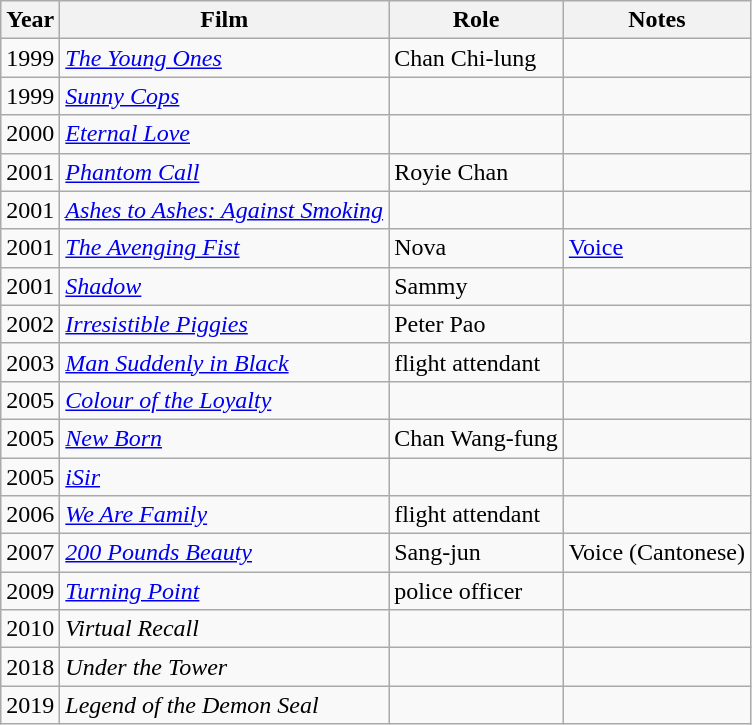<table class="wikitable sortable">
<tr>
<th>Year</th>
<th>Film</th>
<th>Role</th>
<th class="unsortable">Notes</th>
</tr>
<tr>
<td>1999</td>
<td><em><a href='#'>The Young Ones</a></em></td>
<td>Chan Chi-lung</td>
<td></td>
</tr>
<tr>
<td>1999</td>
<td><em><a href='#'>Sunny Cops</a></em></td>
<td></td>
<td></td>
</tr>
<tr>
<td>2000</td>
<td><em><a href='#'>Eternal Love</a></em></td>
<td></td>
<td></td>
</tr>
<tr>
<td>2001</td>
<td><em><a href='#'>Phantom Call</a></em></td>
<td>Royie Chan</td>
<td></td>
</tr>
<tr>
<td>2001</td>
<td><em><a href='#'>Ashes to Ashes: Against Smoking</a></em></td>
<td></td>
<td></td>
</tr>
<tr>
<td>2001</td>
<td><em><a href='#'>The Avenging Fist</a></em></td>
<td>Nova</td>
<td><a href='#'>Voice</a></td>
</tr>
<tr>
<td>2001</td>
<td><em><a href='#'>Shadow</a></em></td>
<td>Sammy</td>
<td></td>
</tr>
<tr>
<td>2002</td>
<td><em><a href='#'>Irresistible Piggies</a></em></td>
<td>Peter Pao</td>
<td></td>
</tr>
<tr>
<td>2003</td>
<td><em><a href='#'>Man Suddenly in Black</a></em></td>
<td>flight attendant</td>
<td></td>
</tr>
<tr>
<td>2005</td>
<td><em><a href='#'>Colour of the Loyalty</a></em></td>
<td></td>
<td></td>
</tr>
<tr>
<td>2005</td>
<td><em><a href='#'>New Born</a></em></td>
<td>Chan Wang-fung</td>
<td></td>
</tr>
<tr>
<td>2005</td>
<td><em><a href='#'>iSir</a></em></td>
<td></td>
<td></td>
</tr>
<tr>
<td>2006</td>
<td><em><a href='#'>We Are Family</a></em></td>
<td>flight attendant</td>
<td></td>
</tr>
<tr>
<td>2007</td>
<td><em><a href='#'>200 Pounds Beauty</a></em></td>
<td>Sang-jun</td>
<td>Voice (Cantonese)</td>
</tr>
<tr>
<td>2009</td>
<td><em><a href='#'>Turning Point</a></em></td>
<td>police officer</td>
<td></td>
</tr>
<tr>
<td>2010</td>
<td><em>Virtual Recall</em></td>
<td></td>
<td></td>
</tr>
<tr>
<td>2018</td>
<td><em>Under the Tower</em></td>
<td></td>
<td></td>
</tr>
<tr>
<td>2019</td>
<td><em>Legend of the Demon Seal</em></td>
<td></td>
<td></td>
</tr>
</table>
